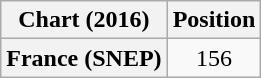<table class="wikitable sortable plainrowheaders" style="text-align:center">
<tr>
<th scope="col">Chart (2016)</th>
<th scope="col">Position</th>
</tr>
<tr>
<th scope="row">France (SNEP)</th>
<td>156</td>
</tr>
</table>
